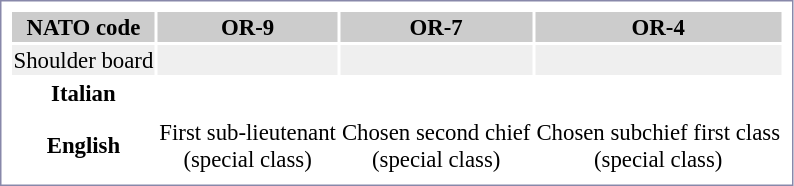<table style="border:1px solid #8888aa; background:#fff; padding:5px; font-size:95%; margin:0 12px 12px 0;">
<tr style="background-color:#CCCCCC; text-align:center;">
<th>NATO code</th>
<th>OR-9</th>
<th>OR-7</th>
<th>OR-4</th>
</tr>
<tr style="text-align:center; background:#efefef;">
<td>Shoulder board</td>
<td></td>
<td></td>
<td></td>
</tr>
<tr style="text-align:center;">
<th>Italian</th>
<td></td>
<td></td>
<td></td>
</tr>
<tr>
<td colspan=4></td>
</tr>
<tr style="text-align:center;">
<th>English</th>
<td>First sub-lieutenant<br>(special class)</td>
<td>Chosen second chief<br>(special class)</td>
<td>Chosen subchief first class<br> (special class)</td>
</tr>
</table>
